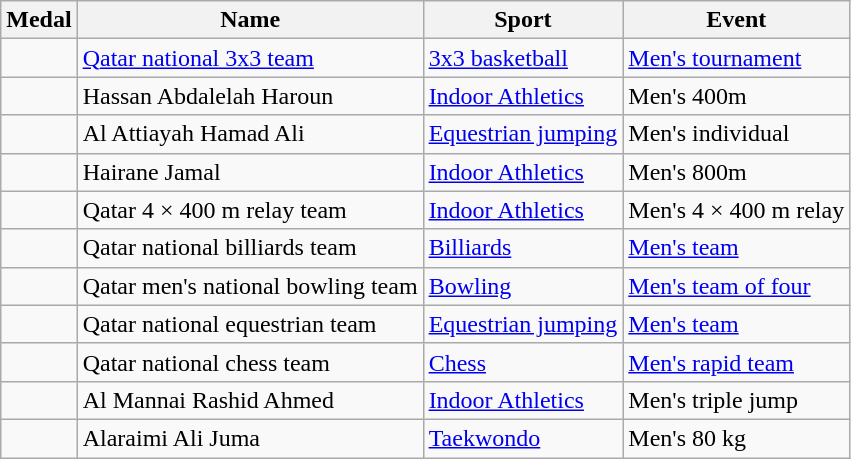<table class="wikitable sortable">
<tr>
<th>Medal</th>
<th>Name</th>
<th>Sport</th>
<th>Event</th>
</tr>
<tr>
<td></td>
<td><a href='#'>Qatar national 3x3 team</a></td>
<td><a href='#'>3x3 basketball</a></td>
<td><a href='#'>Men's tournament</a></td>
</tr>
<tr>
<td></td>
<td>Hassan Abdalelah Haroun</td>
<td><a href='#'>Indoor Athletics</a></td>
<td>Men's 400m</td>
</tr>
<tr>
<td></td>
<td>Al Attiayah Hamad Ali</td>
<td><a href='#'>Equestrian jumping</a></td>
<td>Men's individual</td>
</tr>
<tr>
<td></td>
<td>Hairane Jamal</td>
<td><a href='#'>Indoor Athletics</a></td>
<td>Men's 800m</td>
</tr>
<tr>
<td></td>
<td>Qatar 4 × 400 m relay team</td>
<td><a href='#'>Indoor Athletics</a></td>
<td>Men's 4 × 400 m relay</td>
</tr>
<tr>
<td></td>
<td>Qatar national billiards team</td>
<td><a href='#'>Billiards</a></td>
<td><a href='#'>Men's team</a></td>
</tr>
<tr>
<td></td>
<td>Qatar men's national bowling team</td>
<td><a href='#'>Bowling</a></td>
<td><a href='#'>Men's team of four</a></td>
</tr>
<tr>
<td></td>
<td>Qatar national equestrian team</td>
<td><a href='#'>Equestrian jumping</a></td>
<td><a href='#'>Men's team</a></td>
</tr>
<tr>
<td></td>
<td>Qatar national chess team</td>
<td><a href='#'>Chess</a></td>
<td><a href='#'>Men's rapid team</a></td>
</tr>
<tr>
<td></td>
<td>Al Mannai Rashid Ahmed</td>
<td><a href='#'>Indoor Athletics</a></td>
<td>Men's triple jump</td>
</tr>
<tr>
<td></td>
<td>Alaraimi Ali Juma</td>
<td><a href='#'>Taekwondo</a></td>
<td>Men's 80 kg</td>
</tr>
</table>
